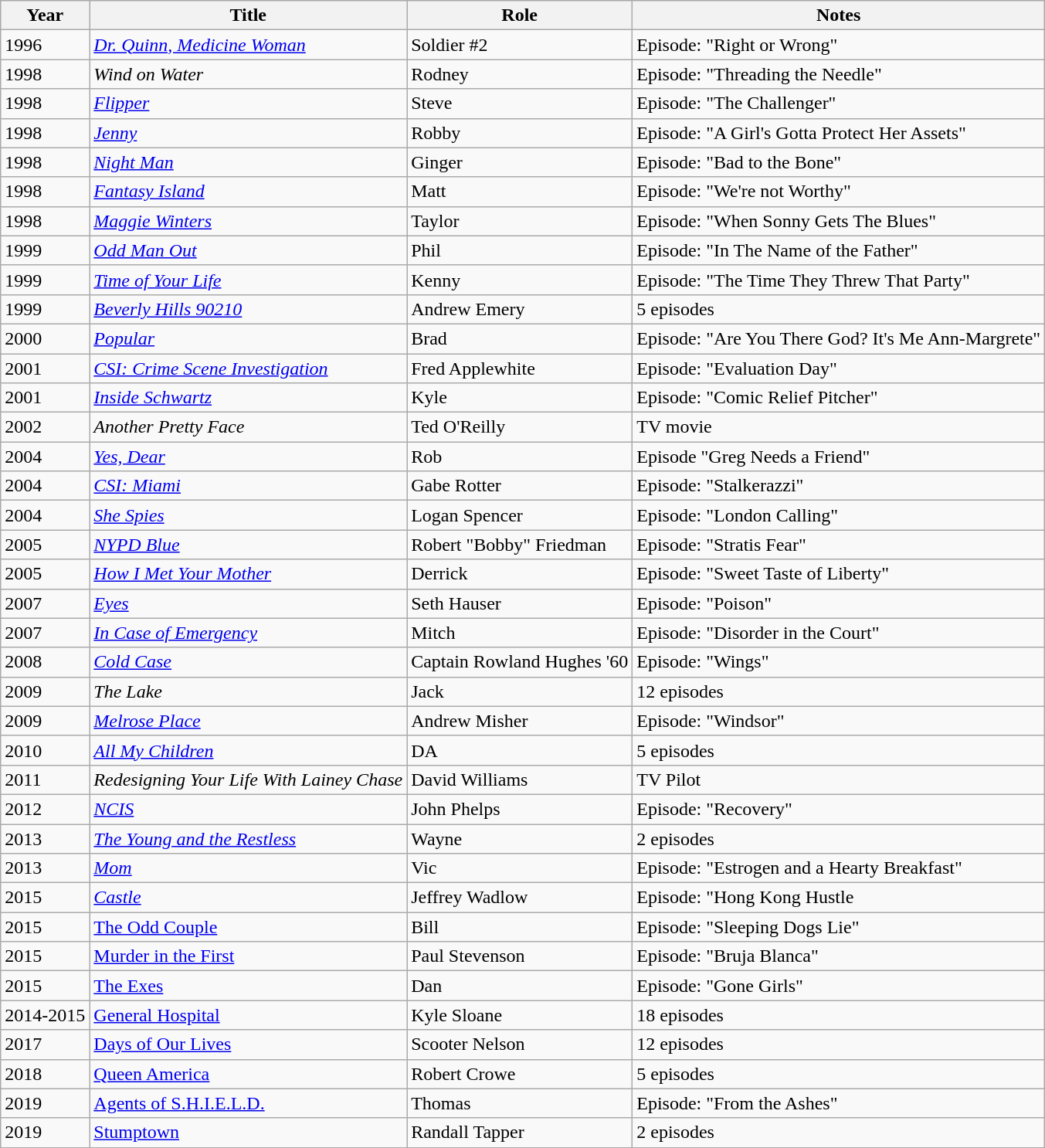<table class="wikitable sortable">
<tr>
<th>Year</th>
<th>Title</th>
<th>Role</th>
<th class="unsortable">Notes</th>
</tr>
<tr>
<td>1996</td>
<td><em><a href='#'>Dr. Quinn, Medicine Woman</a></em></td>
<td>Soldier #2</td>
<td>Episode: "Right or Wrong"</td>
</tr>
<tr>
<td>1998</td>
<td><em>Wind on Water</em></td>
<td>Rodney</td>
<td>Episode: "Threading the Needle"</td>
</tr>
<tr>
<td>1998</td>
<td><em><a href='#'>Flipper</a></em></td>
<td>Steve</td>
<td>Episode: "The Challenger"</td>
</tr>
<tr>
<td>1998</td>
<td><em><a href='#'>Jenny</a></em></td>
<td>Robby</td>
<td>Episode: "A Girl's Gotta Protect Her Assets"</td>
</tr>
<tr>
<td>1998</td>
<td><em><a href='#'>Night Man</a></em></td>
<td>Ginger</td>
<td>Episode: "Bad to the Bone"</td>
</tr>
<tr>
<td>1998</td>
<td><em><a href='#'>Fantasy Island</a></em></td>
<td>Matt</td>
<td>Episode: "We're not Worthy"</td>
</tr>
<tr>
<td>1998</td>
<td><em><a href='#'>Maggie Winters</a></em></td>
<td>Taylor</td>
<td>Episode: "When Sonny Gets The Blues"</td>
</tr>
<tr>
<td>1999</td>
<td><em><a href='#'>Odd Man Out</a></em></td>
<td>Phil</td>
<td>Episode: "In The Name of the Father"</td>
</tr>
<tr>
<td>1999</td>
<td><em><a href='#'>Time of Your Life</a></em></td>
<td>Kenny</td>
<td>Episode: "The Time They Threw That Party"</td>
</tr>
<tr>
<td>1999</td>
<td><em><a href='#'>Beverly Hills 90210</a></em></td>
<td>Andrew Emery</td>
<td>5 episodes</td>
</tr>
<tr>
<td>2000</td>
<td><em><a href='#'>Popular</a></em></td>
<td>Brad</td>
<td>Episode: "Are You There God? It's Me Ann-Margrete"</td>
</tr>
<tr>
<td>2001</td>
<td><em><a href='#'>CSI: Crime Scene Investigation</a></em></td>
<td>Fred Applewhite</td>
<td>Episode: "Evaluation Day"</td>
</tr>
<tr>
<td>2001</td>
<td><em><a href='#'>Inside Schwartz</a></em></td>
<td>Kyle</td>
<td>Episode: "Comic Relief Pitcher"</td>
</tr>
<tr>
<td>2002</td>
<td><em>Another Pretty Face</em></td>
<td>Ted O'Reilly</td>
<td>TV movie</td>
</tr>
<tr>
<td>2004</td>
<td><em><a href='#'>Yes, Dear</a></em></td>
<td>Rob</td>
<td>Episode "Greg Needs a Friend"</td>
</tr>
<tr>
<td>2004</td>
<td><em><a href='#'>CSI: Miami</a></em></td>
<td>Gabe Rotter</td>
<td>Episode: "Stalkerazzi"</td>
</tr>
<tr>
<td>2004</td>
<td><em><a href='#'>She Spies</a></em></td>
<td>Logan Spencer</td>
<td>Episode: "London Calling"</td>
</tr>
<tr>
<td>2005</td>
<td><em><a href='#'>NYPD Blue</a></em></td>
<td>Robert "Bobby" Friedman</td>
<td>Episode: "Stratis Fear"</td>
</tr>
<tr>
<td>2005</td>
<td><em><a href='#'>How I Met Your Mother</a></em></td>
<td>Derrick</td>
<td>Episode: "Sweet Taste of Liberty"</td>
</tr>
<tr>
<td>2007</td>
<td><em><a href='#'>Eyes</a></em></td>
<td>Seth Hauser</td>
<td>Episode: "Poison"</td>
</tr>
<tr>
<td>2007</td>
<td><em><a href='#'>In Case of Emergency</a></em></td>
<td>Mitch</td>
<td>Episode: "Disorder in the Court"</td>
</tr>
<tr>
<td>2008</td>
<td><em><a href='#'>Cold Case</a></em></td>
<td>Captain Rowland Hughes '60</td>
<td>Episode: "Wings"</td>
</tr>
<tr>
<td>2009</td>
<td><em>The Lake</em></td>
<td>Jack</td>
<td>12 episodes</td>
</tr>
<tr>
<td>2009</td>
<td><em><a href='#'>Melrose Place</a></em></td>
<td>Andrew Misher</td>
<td>Episode: "Windsor"</td>
</tr>
<tr>
<td>2010</td>
<td><em><a href='#'>All My Children</a></em></td>
<td>DA</td>
<td>5 episodes</td>
</tr>
<tr>
<td>2011</td>
<td><em>Redesigning Your Life With Lainey Chase</em></td>
<td>David Williams</td>
<td>TV Pilot</td>
</tr>
<tr>
<td>2012</td>
<td><em><a href='#'>NCIS</a></em></td>
<td>John Phelps</td>
<td>Episode: "Recovery"</td>
</tr>
<tr>
<td>2013</td>
<td><em><a href='#'>The Young and the Restless</a></em></td>
<td>Wayne</td>
<td>2 episodes</td>
</tr>
<tr>
<td>2013</td>
<td><em><a href='#'>Mom</a></em></td>
<td>Vic</td>
<td>Episode: "Estrogen and a Hearty Breakfast"</td>
</tr>
<tr>
<td>2015</td>
<td><em><a href='#'>Castle</a></em></td>
<td>Jeffrey Wadlow</td>
<td>Episode: "Hong Kong Hustle<em></td>
</tr>
<tr>
<td>2015</td>
<td></em><a href='#'>The Odd Couple</a><em></td>
<td>Bill</td>
<td>Episode: "Sleeping Dogs Lie"</td>
</tr>
<tr>
<td>2015</td>
<td></em><a href='#'>Murder in the First</a><em></td>
<td>Paul Stevenson</td>
<td>Episode: "Bruja Blanca"</td>
</tr>
<tr>
<td>2015</td>
<td></em><a href='#'>The Exes</a><em></td>
<td>Dan</td>
<td>Episode: "Gone Girls"</td>
</tr>
<tr>
<td>2014-2015</td>
<td></em><a href='#'>General Hospital</a><em></td>
<td>Kyle Sloane</td>
<td>18 episodes</td>
</tr>
<tr>
<td>2017</td>
<td></em><a href='#'>Days of Our Lives</a><em></td>
<td>Scooter Nelson</td>
<td>12 episodes</td>
</tr>
<tr>
<td>2018</td>
<td></em><a href='#'>Queen America</a><em></td>
<td>Robert Crowe</td>
<td>5 episodes</td>
</tr>
<tr>
<td>2019</td>
<td></em><a href='#'>Agents of S.H.I.E.L.D.</a><em></td>
<td>Thomas</td>
<td>Episode: "From the Ashes"</td>
</tr>
<tr>
<td>2019</td>
<td></em><a href='#'>Stumptown</a><em></td>
<td>Randall Tapper</td>
<td>2 episodes</td>
</tr>
<tr>
</tr>
</table>
